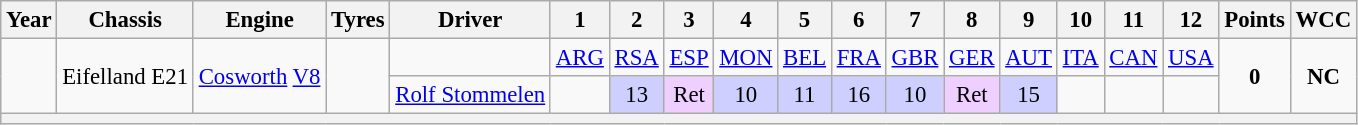<table class="wikitable" style="text-align:center; font-size:95%">
<tr>
<th>Year</th>
<th>Chassis</th>
<th>Engine</th>
<th>Tyres</th>
<th>Driver</th>
<th>1</th>
<th>2</th>
<th>3</th>
<th>4</th>
<th>5</th>
<th>6</th>
<th>7</th>
<th>8</th>
<th>9</th>
<th>10</th>
<th>11</th>
<th>12</th>
<th>Points</th>
<th>WCC</th>
</tr>
<tr>
<td rowspan="2"></td>
<td rowspan="2">Eifelland E21</td>
<td rowspan="2"><a href='#'>Cosworth</a> <a href='#'>V8</a></td>
<td rowspan="2"></td>
<td></td>
<td><a href='#'>ARG</a></td>
<td><a href='#'>RSA</a></td>
<td><a href='#'>ESP</a></td>
<td><a href='#'>MON</a></td>
<td><a href='#'>BEL</a></td>
<td><a href='#'>FRA</a></td>
<td><a href='#'>GBR</a></td>
<td><a href='#'>GER</a></td>
<td><a href='#'>AUT</a></td>
<td><a href='#'>ITA</a></td>
<td><a href='#'>CAN</a></td>
<td><a href='#'>USA</a></td>
<td rowspan="2"><strong>0</strong></td>
<td rowspan="2"><strong>NC</strong></td>
</tr>
<tr>
<td align="left"> <a href='#'>Rolf Stommelen</a></td>
<td></td>
<td style="background:#CFCFFF;">13</td>
<td style="background:#EFCFFF;">Ret</td>
<td style="background:#CFCFFF;">10</td>
<td style="background:#CFCFFF;">11</td>
<td style="background:#CFCFFF;">16</td>
<td style="background:#CFCFFF;">10</td>
<td style="background:#EFCFFF;">Ret</td>
<td style="background:#CFCFFF;">15</td>
<td></td>
<td></td>
<td></td>
</tr>
<tr>
<th colspan="19"></th>
</tr>
</table>
